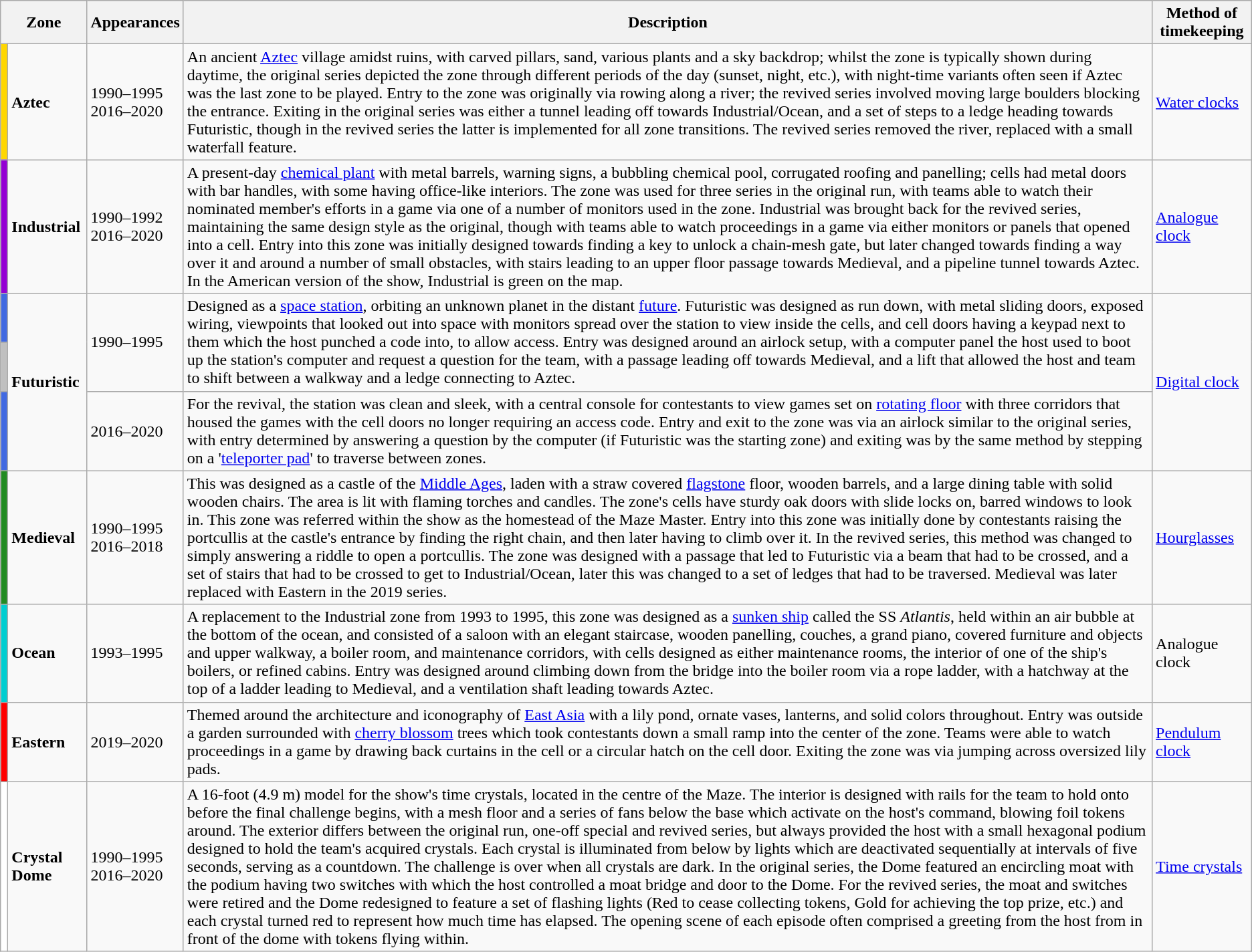<table class="wikitable">
<tr>
<th colspan=2>Zone</th>
<th>Appearances</th>
<th>Description</th>
<th>Method of timekeeping</th>
</tr>
<tr>
<td bgcolor="gold"></td>
<td><strong>Aztec</strong></td>
<td>1990–1995<br>2016–2020</td>
<td>An ancient <a href='#'>Aztec</a> village amidst ruins, with carved pillars, sand, various plants and a sky backdrop; whilst the zone is typically shown during daytime, the original series depicted the zone through different periods of the day (sunset, night, etc.), with night-time variants often seen if Aztec was the last zone to be played. Entry to the zone was originally via rowing along a river; the revived series involved moving large boulders blocking the entrance. Exiting in the original series was either a tunnel leading off towards Industrial/Ocean, and a set of steps to a ledge heading towards Futuristic, though in the revived series the latter is implemented for all zone transitions. The revived series removed the river, replaced with a small waterfall feature.</td>
<td><a href='#'>Water clocks</a></td>
</tr>
<tr>
<td bgcolor="darkviolet"></td>
<td><strong>Industrial</strong></td>
<td>1990–1992<br>2016–2020</td>
<td>A present-day <a href='#'>chemical plant</a> with metal barrels, warning signs, a bubbling chemical pool, corrugated roofing and panelling; cells had metal doors with bar handles, with some having office-like interiors. The zone was used for three series in the original run, with teams able to watch their nominated member's efforts in a game via one of a number of monitors used in the zone. Industrial was brought back for the revived series, maintaining the same design style as the original, though with teams able to watch proceedings in a game via either monitors or panels that opened into a cell. Entry into this zone was initially designed towards finding a key to unlock a chain-mesh gate, but later changed towards finding a way over it and around a number of small obstacles, with stairs leading to an upper floor passage towards Medieval, and a pipeline tunnel towards Aztec. In the American version of the show, Industrial is green on the map.</td>
<td><a href='#'>Analogue clock</a></td>
</tr>
<tr>
<td bgcolor="royalblue"></td>
<td rowspan=3><strong>Futuristic</strong></td>
<td rowspan=2>1990–1995</td>
<td rowspan=2>Designed as a <a href='#'>space station</a>, orbiting an unknown planet in the distant <a href='#'>future</a>. Futuristic was designed as run down, with metal sliding doors, exposed wiring, viewpoints that looked out into space with monitors spread over the station to view inside the cells, and cell doors having a keypad next to them which the host punched a code into, to allow access. Entry was designed around an airlock setup, with a computer panel the host used to boot up the station's computer and request a question for the team, with a passage leading off towards Medieval, and a lift that allowed the host and team to shift between a walkway and a ledge connecting to Aztec.</td>
<td rowspan=3><a href='#'>Digital clock</a></td>
</tr>
<tr>
<td bgcolor="silver"></td>
</tr>
<tr>
<td bgcolor="royalblue"></td>
<td>2016–2020</td>
<td>For the revival, the station was clean and sleek, with a central console for contestants to view games set on <a href='#'>rotating floor</a> with three corridors that housed the games with the cell doors no longer requiring an access code. Entry and exit to the zone was via an airlock similar to the original series, with entry determined by answering a question by the computer (if Futuristic was the starting zone) and exiting was by the same method by stepping on a '<a href='#'>teleporter pad</a>' to traverse between zones.</td>
</tr>
<tr>
<td bgcolor="forestgreen"></td>
<td><strong>Medieval</strong></td>
<td>1990–1995<br>2016–2018</td>
<td>This was designed as a castle of the <a href='#'>Middle Ages</a>, laden with a straw covered <a href='#'>flagstone</a> floor, wooden barrels, and a large dining table with solid wooden chairs. The area is lit with flaming torches and candles. The zone's cells have sturdy oak doors with slide locks on, barred windows to look in. This zone was referred within the show as the homestead of the Maze Master. Entry into this zone was initially done by contestants raising the portcullis at the castle's entrance by finding the right chain, and then later having to climb over it. In the revived series, this method was changed to simply answering a riddle to open a portcullis. The zone was designed with a passage that led to Futuristic via a beam that had to be crossed, and a set of stairs that had to be crossed to get to Industrial/Ocean, later this was changed to a set of ledges that had to be traversed. Medieval was later replaced with Eastern in the 2019 series.</td>
<td><a href='#'>Hourglasses</a></td>
</tr>
<tr>
<td bgcolor="darkturquoise"></td>
<td><strong>Ocean</strong></td>
<td>1993–1995</td>
<td>A replacement to the Industrial zone from 1993 to 1995, this zone was designed as a <a href='#'>sunken ship</a> called the SS <em>Atlantis</em>, held within an air bubble at the bottom of the ocean, and consisted of a saloon with an elegant staircase, wooden panelling, couches, a grand piano, covered furniture and objects and upper walkway, a boiler room, and maintenance corridors, with cells designed as either maintenance rooms, the interior of one of the ship's boilers, or refined cabins. Entry was designed around climbing down from the bridge into the boiler room via a rope ladder, with a hatchway at the top of a ladder leading to Medieval, and a ventilation shaft leading towards Aztec.</td>
<td>Analogue clock</td>
</tr>
<tr>
<td bgcolor="red"></td>
<td><strong>Eastern</strong></td>
<td>2019–2020</td>
<td>Themed around the architecture and iconography of <a href='#'>East Asia</a> with a lily pond, ornate vases, lanterns, and solid colors throughout. Entry was outside a garden surrounded with <a href='#'>cherry blossom</a> trees which took contestants down a small ramp into the center of the zone. Teams were able to watch proceedings in a game by drawing back curtains in the cell or a circular hatch on the cell door. Exiting the zone was via jumping across oversized lily pads.</td>
<td><a href='#'>Pendulum clock</a></td>
</tr>
<tr>
<td bgcolor="white"></td>
<td><strong>Crystal Dome</strong></td>
<td>1990–1995<br>2016–2020</td>
<td>A 16-foot (4.9 m) model for the show's time crystals, located in the centre of the Maze. The interior is designed with rails for the team to hold onto before the final challenge begins, with a mesh floor and a series of fans below the base which activate on the host's command, blowing foil tokens around. The exterior differs between the original run, one-off special and revived series, but always provided the host with a small hexagonal podium designed to hold the team's acquired crystals. Each crystal is illuminated from below by lights which are deactivated sequentially at intervals of five seconds, serving as a countdown. The challenge is over when all crystals are dark. In the original series, the Dome featured an encircling moat with the podium having two switches with which the host controlled a moat bridge and door to the Dome. For the revived series, the moat and switches were retired and the Dome redesigned to feature a set of flashing lights (Red to cease collecting tokens, Gold for achieving the top prize, etc.) and each crystal turned red to represent how much time has elapsed. The opening scene of each episode often comprised a greeting from the host from in front of the dome with tokens flying within.</td>
<td><a href='#'>Time crystals</a></td>
</tr>
</table>
